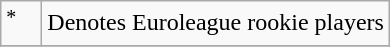<table class="wikitable">
<tr>
<td style="width:20px;"><sup>*</sup></td>
<td>Denotes Euroleague rookie players</td>
</tr>
<tr>
</tr>
</table>
